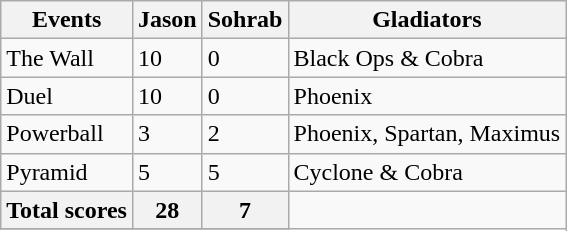<table class="wikitable">
<tr>
<th>Events</th>
<th>Jason</th>
<th>Sohrab</th>
<th>Gladiators</th>
</tr>
<tr>
<td>The Wall</td>
<td>10</td>
<td>0</td>
<td>Black Ops & Cobra</td>
</tr>
<tr>
<td>Duel</td>
<td>10</td>
<td>0</td>
<td>Phoenix</td>
</tr>
<tr>
<td>Powerball</td>
<td>3</td>
<td>2</td>
<td>Phoenix, Spartan, Maximus</td>
</tr>
<tr>
<td>Pyramid</td>
<td>5</td>
<td>5</td>
<td>Cyclone & Cobra</td>
</tr>
<tr>
<th>Total scores</th>
<th>28</th>
<th>7</th>
</tr>
<tr>
</tr>
</table>
